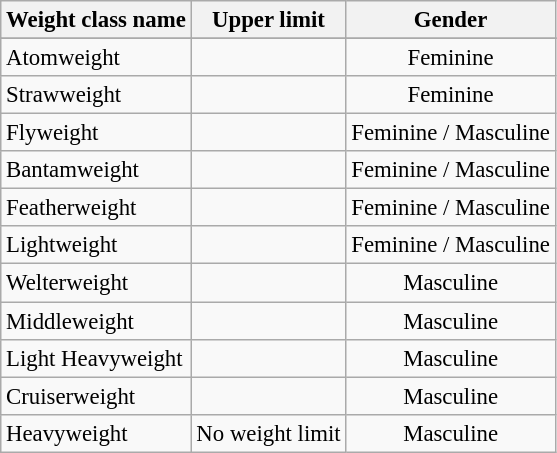<table class="wikitable" style="font-size:95%;">
<tr>
<th>Weight class name</th>
<th>Upper limit</th>
<th>Gender</th>
</tr>
<tr>
</tr>
<tr align="center">
<td align="left">Atomweight</td>
<td></td>
<td>Feminine</td>
</tr>
<tr align="center">
<td align="left">Strawweight</td>
<td></td>
<td>Feminine</td>
</tr>
<tr align="center">
<td align="left">Flyweight</td>
<td></td>
<td>Feminine / Masculine</td>
</tr>
<tr align="center">
<td align="left">Bantamweight</td>
<td></td>
<td>Feminine / Masculine</td>
</tr>
<tr align="center">
<td align="left">Featherweight</td>
<td></td>
<td>Feminine / Masculine</td>
</tr>
<tr align="center">
<td align="left">Lightweight</td>
<td></td>
<td>Feminine / Masculine</td>
</tr>
<tr align="center">
<td align="left">Welterweight</td>
<td></td>
<td>Masculine</td>
</tr>
<tr align="center">
<td align="left">Middleweight</td>
<td></td>
<td>Masculine</td>
</tr>
<tr align="center">
<td align="left">Light Heavyweight</td>
<td></td>
<td>Masculine</td>
</tr>
<tr align="center">
<td align="left">Cruiserweight</td>
<td></td>
<td>Masculine</td>
</tr>
<tr align="center">
<td align="left">Heavyweight</td>
<td>No weight limit</td>
<td>Masculine</td>
</tr>
</table>
